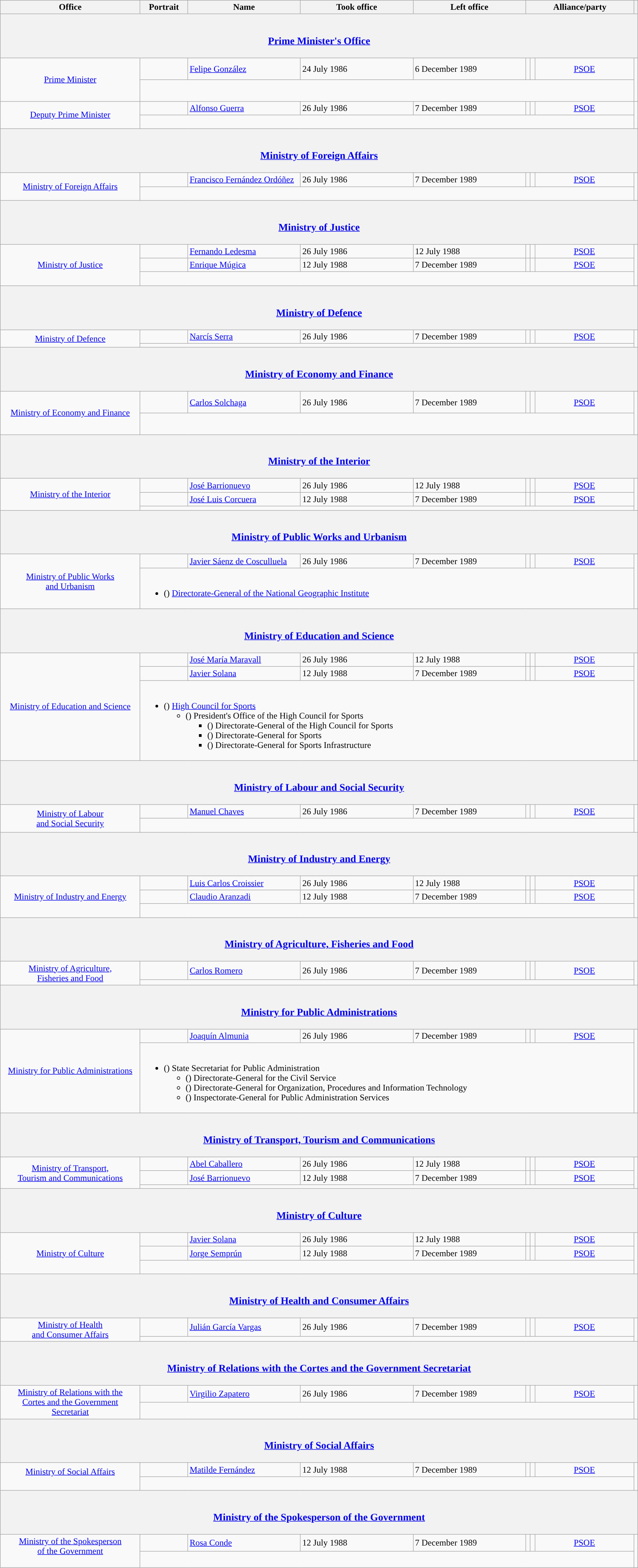<table class="wikitable" style="line-height:18px;">
<tr>
<th scope="col">Office<br></th>
<th scope="col">Portrait</th>
<th scope="col">Name</th>
<th scope="col">Took office</th>
<th scope="col">Left office</th>
<th colspan="3" scope="col">Alliance/party</th>
<th></th>
</tr>
<tr>
<th colspan="9"><br><h3><a href='#'>Prime Minister's Office</a></h3></th>
</tr>
<tr>
<td align="center" rowspan="2" width="250"><a href='#'>Prime Minister</a><br></td>
<td width="80"></td>
<td width="200"><a href='#'>Felipe González</a></td>
<td width="200">24 July 1986</td>
<td width="200">6 December 1989</td>
<td width="1" style="background-color:"></td>
<td width="1" style="background-color:"></td>
<td width="175" align="center"><a href='#'>PSOE</a></td>
<td align="center" rowspan="2"><br><br><br><br></td>
</tr>
<tr>
<td colspan="7"><br>
</td>
</tr>
<tr>
<td align="center" rowspan="2"><a href='#'>Deputy Prime Minister</a><br></td>
<td></td>
<td><a href='#'>Alfonso Guerra</a></td>
<td>26 July 1986</td>
<td>7 December 1989</td>
<td style="background-color:"></td>
<td style="background-color:"></td>
<td align="center"><a href='#'>PSOE</a></td>
<td align="center" rowspan="2"></td>
</tr>
<tr>
<td colspan="7"><br></td>
</tr>
<tr>
<th colspan="9"><br><h3><a href='#'>Ministry of Foreign Affairs</a></h3></th>
</tr>
<tr>
<td align="center" rowspan="2"><a href='#'>Ministry of Foreign Affairs</a><br></td>
<td></td>
<td><a href='#'>Francisco Fernández Ordóñez</a></td>
<td>26 July 1986</td>
<td>7 December 1989</td>
<td style="background-color:"></td>
<td style="background-color:"></td>
<td align="center"><a href='#'>PSOE</a></td>
<td align="center" rowspan="2"><br></td>
</tr>
<tr>
<td colspan="7"><br>
</td>
</tr>
<tr>
<th colspan="9"><br><h3><a href='#'>Ministry of Justice</a></h3></th>
</tr>
<tr>
<td align="center" rowspan="3"><a href='#'>Ministry of Justice</a><br></td>
<td></td>
<td><a href='#'>Fernando Ledesma</a></td>
<td>26 July 1986</td>
<td>12 July 1988</td>
<td style="background-color:"></td>
<td style="background-color:"></td>
<td align="center"><a href='#'>PSOE</a><br></td>
<td align="center" rowspan="3"></td>
</tr>
<tr>
<td></td>
<td><a href='#'>Enrique Múgica</a></td>
<td>12 July 1988</td>
<td>7 December 1989</td>
<td style="background-color:"></td>
<td style="background-color:"></td>
<td align="center"><a href='#'>PSOE</a></td>
</tr>
<tr>
<td colspan="7"><br></td>
</tr>
<tr>
<th colspan="9"><br><h3><a href='#'>Ministry of Defence</a></h3></th>
</tr>
<tr>
<td align="center" rowspan="2"><a href='#'>Ministry of Defence</a><br></td>
<td></td>
<td><a href='#'>Narcís Serra</a></td>
<td>26 July 1986</td>
<td>7 December 1989</td>
<td style="background-color:"></td>
<td style="background-color:"></td>
<td align="center"><a href='#'>PSOE</a><br></td>
<td align="center" rowspan="2"></td>
</tr>
<tr>
<td colspan="7"></td>
</tr>
<tr>
<th colspan="9"><br><h3><a href='#'>Ministry of Economy and Finance</a></h3></th>
</tr>
<tr>
<td align="center" rowspan="2"><a href='#'>Ministry of Economy and Finance</a><br></td>
<td></td>
<td><a href='#'>Carlos Solchaga</a></td>
<td>26 July 1986</td>
<td>7 December 1989</td>
<td style="background-color:"></td>
<td style="background-color:"></td>
<td align="center"><a href='#'>PSOE</a></td>
<td align="center" rowspan="2"><br><br><br><br></td>
</tr>
<tr>
<td colspan="7"><br>
</td>
</tr>
<tr>
<th colspan="9"><br><h3><a href='#'>Ministry of the Interior</a></h3></th>
</tr>
<tr>
<td align="center" rowspan="3"><a href='#'>Ministry of the Interior</a><br></td>
<td></td>
<td><a href='#'>José Barrionuevo</a></td>
<td>26 July 1986</td>
<td>12 July 1988</td>
<td style="background-color:"></td>
<td style="background-color:"></td>
<td align="center"><a href='#'>PSOE</a></td>
<td align="center" rowspan="3"></td>
</tr>
<tr>
<td></td>
<td><a href='#'>José Luis Corcuera</a></td>
<td>12 July 1988</td>
<td>7 December 1989</td>
<td style="background-color:"></td>
<td style="background-color:"></td>
<td align="center"><a href='#'>PSOE</a></td>
</tr>
<tr>
<td colspan="7"></td>
</tr>
<tr>
<th colspan="9"><br><h3><a href='#'>Ministry of Public Works and Urbanism</a></h3></th>
</tr>
<tr>
<td align="center" rowspan="2"><a href='#'>Ministry of Public Works<br>and Urbanism</a><br></td>
<td></td>
<td><a href='#'>Javier Sáenz de Cosculluela</a></td>
<td>26 July 1986</td>
<td>7 December 1989</td>
<td style="background-color:"></td>
<td style="background-color:"></td>
<td align="center"><a href='#'>PSOE</a></td>
<td align="center" rowspan="2"></td>
</tr>
<tr>
<td colspan="7"><br><ul><li>() <a href='#'>Directorate-General of the National Geographic Institute</a></li></ul></td>
</tr>
<tr>
<th colspan="9"><br><h3><a href='#'>Ministry of Education and Science</a></h3></th>
</tr>
<tr>
<td align="center" rowspan="3"><a href='#'>Ministry of Education and Science</a><br></td>
<td></td>
<td><a href='#'>José María Maravall</a></td>
<td>26 July 1986</td>
<td>12 July 1988</td>
<td style="background-color:"></td>
<td style="background-color:"></td>
<td align="center"><a href='#'>PSOE</a></td>
<td align="center" rowspan="3"></td>
</tr>
<tr>
<td></td>
<td><a href='#'>Javier Solana</a></td>
<td>12 July 1988</td>
<td>7 December 1989</td>
<td style="background-color:"></td>
<td style="background-color:"></td>
<td align="center"><a href='#'>PSOE</a></td>
</tr>
<tr>
<td colspan="7"><br><ul><li>() <a href='#'>High Council for Sports</a> <ul><li>() President's Office of the High Council for Sports <ul><li>() Directorate-General of the High Council for Sports </li><li>() Directorate-General for Sports </li><li>() Directorate-General for Sports Infrastructure </li></ul></li></ul></li></ul></td>
</tr>
<tr>
<th colspan="9"><br><h3><a href='#'>Ministry of Labour and Social Security</a></h3></th>
</tr>
<tr>
<td align="center" rowspan="2"><a href='#'>Ministry of Labour<br>and Social Security</a><br></td>
<td></td>
<td><a href='#'>Manuel Chaves</a></td>
<td>26 July 1986</td>
<td>7 December 1989</td>
<td style="background-color:"></td>
<td style="background-color:"></td>
<td align="center"><a href='#'>PSOE</a></td>
<td align="center" rowspan="2"></td>
</tr>
<tr>
<td colspan="7"><br></td>
</tr>
<tr>
<th colspan="9"><br><h3><a href='#'>Ministry of Industry and Energy</a></h3></th>
</tr>
<tr>
<td align="center" rowspan="3"><a href='#'>Ministry of Industry and Energy</a><br></td>
<td></td>
<td><a href='#'>Luis Carlos Croissier</a></td>
<td>26 July 1986</td>
<td>12 July 1988</td>
<td style="background-color:"></td>
<td style="background-color:"></td>
<td align="center"><a href='#'>PSOE</a></td>
<td align="center" rowspan="3"><br></td>
</tr>
<tr>
<td></td>
<td><a href='#'>Claudio Aranzadi</a></td>
<td>12 July 1988</td>
<td>7 December 1989</td>
<td style="background-color:"></td>
<td style="background-color:"></td>
<td align="center"><a href='#'>PSOE</a><br></td>
</tr>
<tr>
<td colspan="7"><br>
</td>
</tr>
<tr>
<th colspan="9"><br><h3><a href='#'>Ministry of Agriculture, Fisheries and Food</a></h3></th>
</tr>
<tr>
<td align="center" rowspan="2"><a href='#'>Ministry of Agriculture,<br>Fisheries and Food</a><br></td>
<td></td>
<td><a href='#'>Carlos Romero</a></td>
<td>26 July 1986</td>
<td>7 December 1989</td>
<td style="background-color:"></td>
<td style="background-color:"></td>
<td align="center"><a href='#'>PSOE</a></td>
<td align="center" rowspan="2"></td>
</tr>
<tr>
<td colspan="7"></td>
</tr>
<tr>
<th colspan="9"><br><h3><a href='#'>Ministry for Public Administrations</a></h3></th>
</tr>
<tr>
<td align="center" rowspan="2"><a href='#'>Ministry for Public Administrations</a><br></td>
<td></td>
<td><a href='#'>Joaquín Almunia</a></td>
<td>26 July 1986</td>
<td>7 December 1989</td>
<td style="background-color:"></td>
<td style="background-color:"></td>
<td align="center"><a href='#'>PSOE</a></td>
<td align="center" rowspan="2"></td>
</tr>
<tr>
<td colspan="7"><br><ul><li>() State Secretariat for Public Administration<ul><li>() Directorate-General for the Civil Service</li><li>() Directorate-General for Organization, Procedures and Information Technology</li><li>() Inspectorate-General for Public Administration Services</li></ul></li></ul></td>
</tr>
<tr>
<th colspan="9"><br><h3><a href='#'>Ministry of Transport, Tourism and Communications</a></h3></th>
</tr>
<tr>
<td align="center" rowspan="3"><a href='#'>Ministry of Transport,<br>Tourism and Communications</a><br></td>
<td></td>
<td><a href='#'>Abel Caballero</a></td>
<td>26 July 1986</td>
<td>12 July 1988</td>
<td style="background-color:"></td>
<td style="background-color:"></td>
<td align="center"><a href='#'>PSOE</a></td>
<td align="center" rowspan="3"></td>
</tr>
<tr>
<td></td>
<td><a href='#'>José Barrionuevo</a></td>
<td>12 July 1988</td>
<td>7 December 1989</td>
<td style="background-color:"></td>
<td style="background-color:"></td>
<td align="center"><a href='#'>PSOE</a></td>
</tr>
<tr>
<td colspan="7"></td>
</tr>
<tr>
<th colspan="9"><br><h3><a href='#'>Ministry of Culture</a></h3></th>
</tr>
<tr>
<td align="center" rowspan="3"><a href='#'>Ministry of Culture</a><br></td>
<td></td>
<td><a href='#'>Javier Solana</a></td>
<td>26 July 1986</td>
<td>12 July 1988</td>
<td style="background-color:"></td>
<td style="background-color:"></td>
<td align="center"><a href='#'>PSOE</a></td>
<td align="center" rowspan="3"></td>
</tr>
<tr>
<td></td>
<td><a href='#'>Jorge Semprún</a></td>
<td>12 July 1988</td>
<td>7 December 1989</td>
<td style="background-color:"></td>
<td style="background-color:"></td>
<td align="center"><a href='#'>PSOE</a><br></td>
</tr>
<tr>
<td colspan="7"><br></td>
</tr>
<tr>
<th colspan="9"><br><h3><a href='#'>Ministry of Health and Consumer Affairs</a></h3></th>
</tr>
<tr>
<td align="center" rowspan="2"><a href='#'>Ministry of Health<br>and Consumer Affairs</a><br></td>
<td></td>
<td><a href='#'>Julián García Vargas</a></td>
<td>26 July 1986</td>
<td>7 December 1989</td>
<td style="background-color:"></td>
<td style="background-color:"></td>
<td align="center"><a href='#'>PSOE</a></td>
<td align="center" rowspan="2"></td>
</tr>
<tr>
<td colspan="7"></td>
</tr>
<tr>
<th colspan="9"><br><h3><a href='#'>Ministry of Relations with the Cortes and the Government Secretariat</a></h3></th>
</tr>
<tr>
<td align="center" rowspan="2"><a href='#'>Ministry of Relations with the<br>Cortes and the Government<br>Secretariat</a><br></td>
<td></td>
<td><a href='#'>Virgilio Zapatero</a></td>
<td>26 July 1986</td>
<td>7 December 1989</td>
<td style="background-color:"></td>
<td style="background-color:"></td>
<td align="center"><a href='#'>PSOE</a></td>
<td align="center" rowspan="2"><br><br><br></td>
</tr>
<tr>
<td colspan="7"><br>

</td>
</tr>
<tr>
<th colspan="9"><br><h3><a href='#'>Ministry of Social Affairs</a></h3></th>
</tr>
<tr>
<td align="center" rowspan="2"><a href='#'>Ministry of Social Affairs</a><br><br></td>
<td></td>
<td><a href='#'>Matilde Fernández</a></td>
<td>12 July 1988</td>
<td>7 December 1989</td>
<td style="background-color:"></td>
<td style="background-color:"></td>
<td align="center"><a href='#'>PSOE</a></td>
<td align="center" rowspan="2"><br></td>
</tr>
<tr>
<td colspan="7"><br></td>
</tr>
<tr>
<th colspan="9"><br><h3><a href='#'>Ministry of the Spokesperson of the Government</a></h3></th>
</tr>
<tr>
<td align="center" rowspan="2"><a href='#'>Ministry of the Spokesperson<br>of the Government</a><br><br></td>
<td></td>
<td><a href='#'>Rosa Conde</a></td>
<td>12 July 1988</td>
<td>7 December 1989</td>
<td style="background-color:"></td>
<td style="background-color:"></td>
<td align="center"><a href='#'>PSOE</a><br></td>
<td align="center" rowspan="2"></td>
</tr>
<tr>
<td colspan="7"><br></td>
</tr>
</table>
